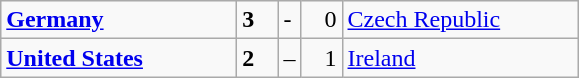<table class="wikitable">
<tr>
<td width=150> <strong><a href='#'>Germany</a></strong></td>
<td style="width:20px; text-align:left;"><strong>3</strong></td>
<td>-</td>
<td style="width:20px; text-align:right;">0</td>
<td width=150> <a href='#'>Czech Republic</a></td>
</tr>
<tr>
<td> <strong><a href='#'>United States</a></strong></td>
<td style="text-align:left;"><strong>2</strong></td>
<td>–</td>
<td style="text-align:right;">1</td>
<td> <a href='#'>Ireland</a></td>
</tr>
</table>
